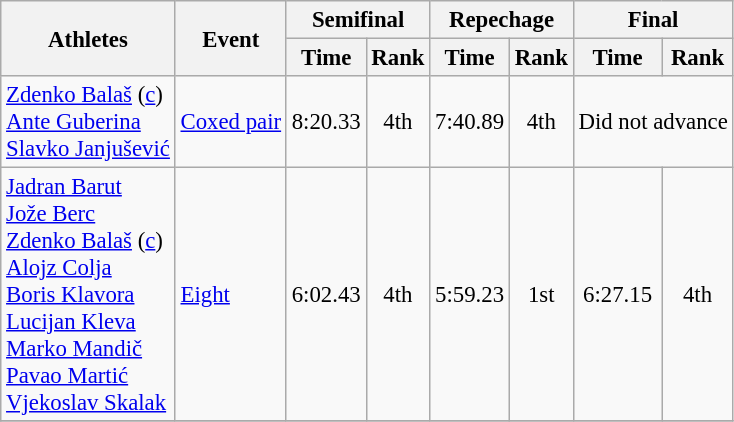<table class=wikitable style=font-size:95%;text-align:center>
<tr>
<th rowspan=2>Athletes</th>
<th rowspan=2>Event</th>
<th colspan=2>Semifinal</th>
<th colspan=2>Repechage</th>
<th colspan=2>Final</th>
</tr>
<tr style=font-size:100%>
<th>Time</th>
<th>Rank</th>
<th>Time</th>
<th>Rank</th>
<th>Time</th>
<th>Rank</th>
</tr>
<tr>
<td align=left><a href='#'>Zdenko Balaš</a> (<a href='#'>c</a>)<br><a href='#'>Ante Guberina</a><br><a href='#'>Slavko Janjušević</a></td>
<td align=left rowspan=1><a href='#'>Coxed pair</a></td>
<td>8:20.33</td>
<td>4th</td>
<td>7:40.89</td>
<td>4th</td>
<td colspan=2>Did not advance</td>
</tr>
<tr>
<td align=left><a href='#'>Jadran Barut</a><br><a href='#'>Jože Berc</a><br><a href='#'>Zdenko Balaš</a> (<a href='#'>c</a>)<br><a href='#'>Alojz Colja</a><br><a href='#'>Boris Klavora</a><br><a href='#'>Lucijan Kleva</a><br><a href='#'>Marko Mandič</a><br><a href='#'>Pavao Martić</a><br><a href='#'>Vjekoslav Skalak</a></td>
<td align=left rowspan=1><a href='#'>Eight</a></td>
<td>6:02.43</td>
<td>4th</td>
<td>5:59.23</td>
<td>1st</td>
<td>6:27.15</td>
<td>4th</td>
</tr>
<tr>
</tr>
</table>
